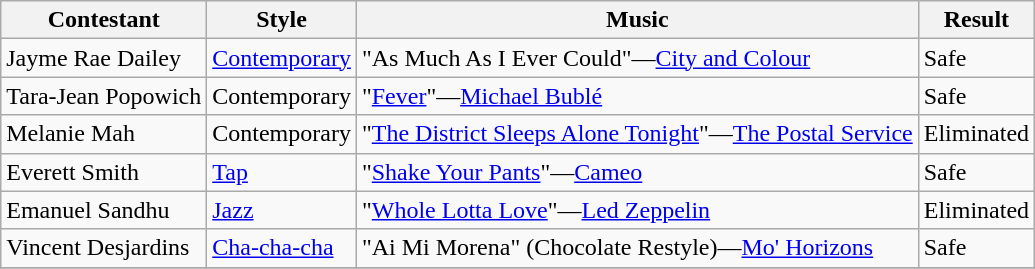<table class="wikitable">
<tr>
<th>Contestant</th>
<th>Style</th>
<th>Music</th>
<th>Result</th>
</tr>
<tr>
<td>Jayme Rae Dailey</td>
<td><a href='#'>Contemporary</a></td>
<td>"As Much As I Ever Could"—<a href='#'>City and Colour</a></td>
<td>Safe</td>
</tr>
<tr>
<td>Tara-Jean Popowich</td>
<td>Contemporary</td>
<td>"<a href='#'>Fever</a>"—<a href='#'>Michael Bublé</a></td>
<td>Safe</td>
</tr>
<tr>
<td>Melanie Mah</td>
<td>Contemporary</td>
<td>"<a href='#'>The District Sleeps Alone Tonight</a>"—<a href='#'>The Postal Service</a></td>
<td>Eliminated</td>
</tr>
<tr>
<td>Everett Smith</td>
<td><a href='#'>Tap</a></td>
<td>"<a href='#'>Shake Your Pants</a>"—<a href='#'>Cameo</a></td>
<td>Safe</td>
</tr>
<tr>
<td>Emanuel Sandhu</td>
<td><a href='#'>Jazz</a></td>
<td>"<a href='#'>Whole Lotta Love</a>"—<a href='#'>Led Zeppelin</a></td>
<td>Eliminated</td>
</tr>
<tr>
<td>Vincent Desjardins</td>
<td><a href='#'>Cha-cha-cha</a></td>
<td>"Ai Mi Morena" (Chocolate Restyle)—<a href='#'>Mo' Horizons</a></td>
<td>Safe</td>
</tr>
<tr>
</tr>
</table>
